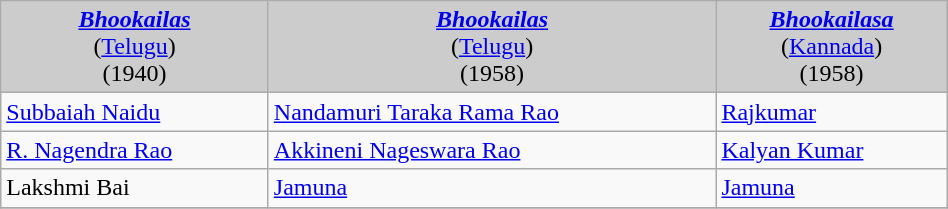<table class="wikitable" style="width:50%;">
<tr style="background:#ccc; text-align:center;">
<td><strong><em><a href='#'>Bhookailas</a></em></strong><br>(<a href='#'>Telugu</a>)<br>(1940)</td>
<td><strong><em><a href='#'>Bhookailas</a></em></strong><br>(<a href='#'>Telugu</a>)<br>(1958)</td>
<td><strong><em><a href='#'>Bhookailasa</a></em></strong><br>(<a href='#'>Kannada</a>)<br> (1958)</td>
</tr>
<tr>
<td><a href='#'>Subbaiah Naidu</a></td>
<td><a href='#'>Nandamuri Taraka Rama Rao</a></td>
<td><a href='#'>Rajkumar</a></td>
</tr>
<tr>
<td><a href='#'>R. Nagendra Rao</a></td>
<td><a href='#'>Akkineni Nageswara Rao</a></td>
<td><a href='#'>Kalyan Kumar</a></td>
</tr>
<tr>
<td>Lakshmi Bai</td>
<td><a href='#'>Jamuna</a></td>
<td><a href='#'>Jamuna</a></td>
</tr>
<tr>
</tr>
</table>
